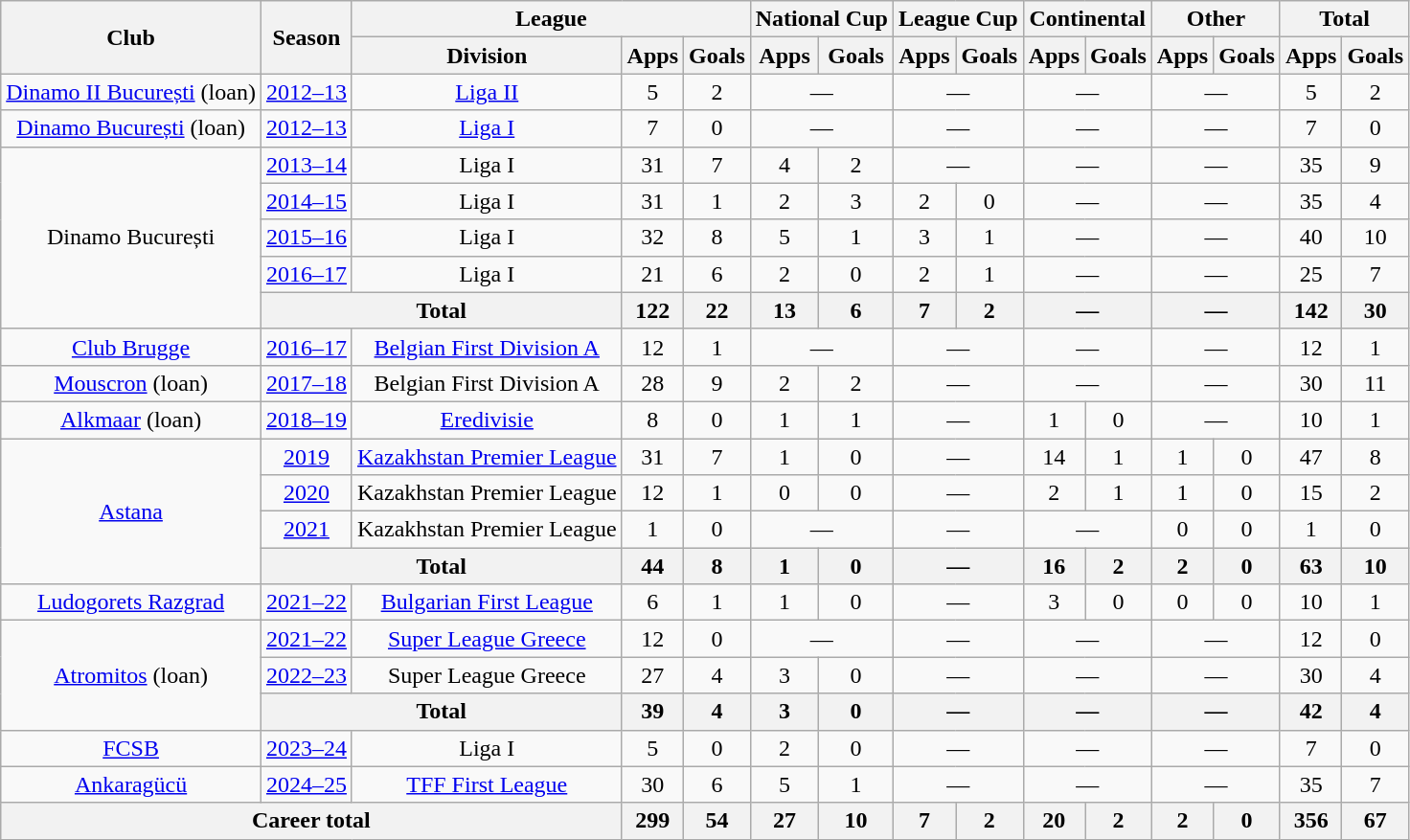<table class="wikitable" style="text-align:center">
<tr>
<th rowspan="2">Club</th>
<th rowspan="2">Season</th>
<th colspan="3">League</th>
<th colspan="2">National Cup</th>
<th colspan="2">League Cup</th>
<th colspan="2">Continental</th>
<th colspan="2">Other</th>
<th colspan="2">Total</th>
</tr>
<tr>
<th>Division</th>
<th>Apps</th>
<th>Goals</th>
<th>Apps</th>
<th>Goals</th>
<th>Apps</th>
<th>Goals</th>
<th>Apps</th>
<th>Goals</th>
<th>Apps</th>
<th>Goals</th>
<th>Apps</th>
<th>Goals</th>
</tr>
<tr>
<td rowspan="1"><a href='#'>Dinamo II București</a> (loan)</td>
<td><a href='#'>2012–13</a></td>
<td rowspan="1"><a href='#'>Liga II</a></td>
<td>5</td>
<td>2</td>
<td colspan="2">—</td>
<td colspan="2">—</td>
<td colspan="2">—</td>
<td colspan="2">—</td>
<td>5</td>
<td>2</td>
</tr>
<tr>
<td rowspan="1"><a href='#'>Dinamo București</a> (loan)</td>
<td><a href='#'>2012–13</a></td>
<td><a href='#'>Liga I</a></td>
<td>7</td>
<td>0</td>
<td colspan="2">—</td>
<td colspan="2">—</td>
<td colspan="2">—</td>
<td colspan="2">—</td>
<td>7</td>
<td>0</td>
</tr>
<tr>
<td rowspan="5">Dinamo București</td>
<td><a href='#'>2013–14</a></td>
<td>Liga I</td>
<td>31</td>
<td>7</td>
<td>4</td>
<td>2</td>
<td colspan="2">—</td>
<td colspan="2">—</td>
<td colspan="2">—</td>
<td>35</td>
<td>9</td>
</tr>
<tr>
<td><a href='#'>2014–15</a></td>
<td>Liga I</td>
<td>31</td>
<td>1</td>
<td>2</td>
<td>3</td>
<td>2</td>
<td>0</td>
<td colspan="2">—</td>
<td colspan="2">—</td>
<td>35</td>
<td>4</td>
</tr>
<tr>
<td><a href='#'>2015–16</a></td>
<td>Liga I</td>
<td>32</td>
<td>8</td>
<td>5</td>
<td>1</td>
<td>3</td>
<td>1</td>
<td colspan="2">—</td>
<td colspan="2">—</td>
<td>40</td>
<td>10</td>
</tr>
<tr>
<td><a href='#'>2016–17</a></td>
<td>Liga I</td>
<td>21</td>
<td>6</td>
<td>2</td>
<td>0</td>
<td>2</td>
<td>1</td>
<td colspan="2">—</td>
<td colspan="2">—</td>
<td>25</td>
<td>7</td>
</tr>
<tr>
<th colspan="2">Total</th>
<th>122</th>
<th>22</th>
<th>13</th>
<th>6</th>
<th>7</th>
<th>2</th>
<th colspan="2">—</th>
<th colspan="2">—</th>
<th>142</th>
<th>30</th>
</tr>
<tr>
<td rowspan="1"><a href='#'>Club Brugge</a></td>
<td><a href='#'>2016–17</a></td>
<td rowspan="1"><a href='#'>Belgian First Division A</a></td>
<td>12</td>
<td>1</td>
<td colspan="2">—</td>
<td colspan="2">—</td>
<td colspan="2">—</td>
<td colspan="2">—</td>
<td>12</td>
<td>1</td>
</tr>
<tr>
<td rowspan="1"><a href='#'>Mouscron</a> (loan)</td>
<td><a href='#'>2017–18</a></td>
<td rowspan="1">Belgian First Division A</td>
<td>28</td>
<td>9</td>
<td>2</td>
<td>2</td>
<td colspan="2">—</td>
<td colspan="2">—</td>
<td colspan="2">—</td>
<td>30</td>
<td>11</td>
</tr>
<tr>
<td rowspan="1"><a href='#'>Alkmaar</a> (loan)</td>
<td><a href='#'>2018–19</a></td>
<td rowspan="1"><a href='#'>Eredivisie</a></td>
<td>8</td>
<td>0</td>
<td>1</td>
<td>1</td>
<td colspan="2">—</td>
<td>1</td>
<td>0</td>
<td colspan="2">—</td>
<td>10</td>
<td>1</td>
</tr>
<tr>
<td rowspan="4"><a href='#'>Astana</a></td>
<td><a href='#'>2019</a></td>
<td><a href='#'>Kazakhstan Premier League</a></td>
<td>31</td>
<td>7</td>
<td>1</td>
<td>0</td>
<td colspan="2">—</td>
<td>14</td>
<td>1</td>
<td>1</td>
<td>0</td>
<td>47</td>
<td>8</td>
</tr>
<tr>
<td><a href='#'>2020</a></td>
<td>Kazakhstan Premier League</td>
<td>12</td>
<td>1</td>
<td>0</td>
<td>0</td>
<td colspan="2">—</td>
<td>2</td>
<td>1</td>
<td>1</td>
<td>0</td>
<td>15</td>
<td>2</td>
</tr>
<tr>
<td><a href='#'>2021</a></td>
<td>Kazakhstan Premier League</td>
<td>1</td>
<td>0</td>
<td colspan="2">—</td>
<td colspan="2">—</td>
<td colspan="2">—</td>
<td>0</td>
<td>0</td>
<td>1</td>
<td>0</td>
</tr>
<tr>
<th colspan="2">Total</th>
<th>44</th>
<th>8</th>
<th>1</th>
<th>0</th>
<th colspan="2">—</th>
<th>16</th>
<th>2</th>
<th>2</th>
<th>0</th>
<th>63</th>
<th>10</th>
</tr>
<tr>
<td><a href='#'>Ludogorets Razgrad</a></td>
<td><a href='#'>2021–22</a></td>
<td><a href='#'>Bulgarian First League</a></td>
<td>6</td>
<td>1</td>
<td>1</td>
<td>0</td>
<td colspan="2">—</td>
<td>3</td>
<td>0</td>
<td>0</td>
<td>0</td>
<td>10</td>
<td>1</td>
</tr>
<tr>
<td rowspan="3"><a href='#'>Atromitos</a> (loan)</td>
<td><a href='#'>2021–22</a></td>
<td><a href='#'>Super League Greece</a></td>
<td>12</td>
<td>0</td>
<td colspan="2">—</td>
<td colspan="2">—</td>
<td colspan="2">—</td>
<td colspan="2">—</td>
<td>12</td>
<td>0</td>
</tr>
<tr>
<td><a href='#'>2022–23</a></td>
<td>Super League Greece</td>
<td>27</td>
<td>4</td>
<td>3</td>
<td>0</td>
<td colspan="2">—</td>
<td colspan="2">—</td>
<td colspan="2">—</td>
<td>30</td>
<td>4</td>
</tr>
<tr>
<th colspan="2">Total</th>
<th>39</th>
<th>4</th>
<th>3</th>
<th>0</th>
<th colspan="2">—</th>
<th colspan="2">—</th>
<th colspan="2">—</th>
<th>42</th>
<th>4</th>
</tr>
<tr>
<td><a href='#'>FCSB</a></td>
<td><a href='#'>2023–24</a></td>
<td>Liga I</td>
<td>5</td>
<td>0</td>
<td>2</td>
<td>0</td>
<td colspan="2">—</td>
<td colspan="2">—</td>
<td colspan="2">—</td>
<td>7</td>
<td>0</td>
</tr>
<tr>
<td><a href='#'>Ankaragücü</a></td>
<td><a href='#'>2024–25</a></td>
<td><a href='#'>TFF First League</a></td>
<td>30</td>
<td>6</td>
<td>5</td>
<td>1</td>
<td colspan="2">—</td>
<td colspan="2">—</td>
<td colspan="2">—</td>
<td>35</td>
<td>7</td>
</tr>
<tr>
<th colspan="3">Career total</th>
<th>299</th>
<th>54</th>
<th>27</th>
<th>10</th>
<th>7</th>
<th>2</th>
<th>20</th>
<th>2</th>
<th>2</th>
<th>0</th>
<th>356</th>
<th>67</th>
</tr>
</table>
